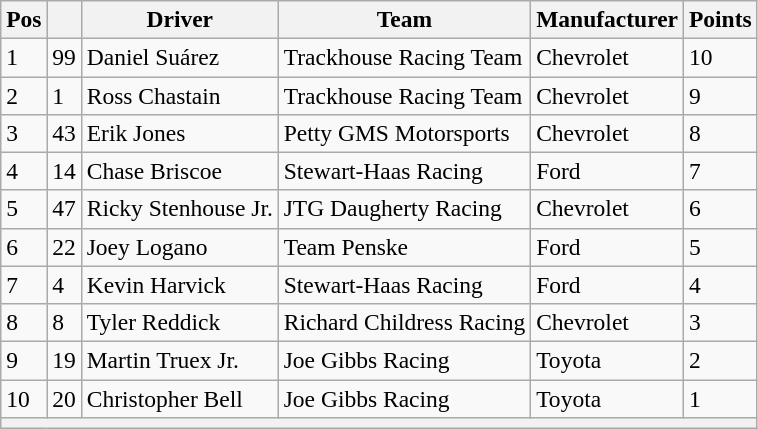<table class="wikitable" style="font-size:98%">
<tr>
<th>Pos</th>
<th></th>
<th>Driver</th>
<th>Team</th>
<th>Manufacturer</th>
<th>Points</th>
</tr>
<tr>
<td>1</td>
<td>99</td>
<td>Daniel Suárez</td>
<td>Trackhouse Racing Team</td>
<td>Chevrolet</td>
<td>10</td>
</tr>
<tr>
<td>2</td>
<td>1</td>
<td>Ross Chastain</td>
<td>Trackhouse Racing Team</td>
<td>Chevrolet</td>
<td>9</td>
</tr>
<tr>
<td>3</td>
<td>43</td>
<td>Erik Jones</td>
<td>Petty GMS Motorsports</td>
<td>Chevrolet</td>
<td>8</td>
</tr>
<tr>
<td>4</td>
<td>14</td>
<td>Chase Briscoe</td>
<td>Stewart-Haas Racing</td>
<td>Ford</td>
<td>7</td>
</tr>
<tr>
<td>5</td>
<td>47</td>
<td>Ricky Stenhouse Jr.</td>
<td>JTG Daugherty Racing</td>
<td>Chevrolet</td>
<td>6</td>
</tr>
<tr>
<td>6</td>
<td>22</td>
<td>Joey Logano</td>
<td>Team Penske</td>
<td>Ford</td>
<td>5</td>
</tr>
<tr>
<td>7</td>
<td>4</td>
<td>Kevin Harvick</td>
<td>Stewart-Haas Racing</td>
<td>Ford</td>
<td>4</td>
</tr>
<tr>
<td>8</td>
<td>8</td>
<td>Tyler Reddick</td>
<td>Richard Childress Racing</td>
<td>Chevrolet</td>
<td>3</td>
</tr>
<tr>
<td>9</td>
<td>19</td>
<td>Martin Truex Jr.</td>
<td>Joe Gibbs Racing</td>
<td>Toyota</td>
<td>2</td>
</tr>
<tr>
<td>10</td>
<td>20</td>
<td>Christopher Bell</td>
<td>Joe Gibbs Racing</td>
<td>Toyota</td>
<td>1</td>
</tr>
<tr>
<th colspan="6"></th>
</tr>
</table>
